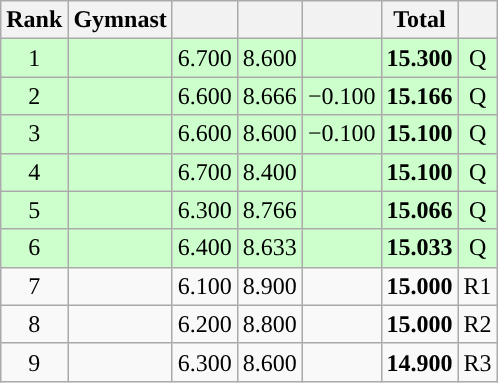<table class="wikitable sortable" style="text-align:center">
<tr>
<th>Rank</th>
<th>Gymnast</th>
<th><small></small></th>
<th><small></small></th>
<th><small></small></th>
<th><strong>Total</strong></th>
<th><small></small></th>
</tr>
<tr bgcolor=ccffcc>
<td>1</td>
<td align=left></td>
<td>6.700</td>
<td>8.600</td>
<td></td>
<td><strong>15.300</strong></td>
<td>Q</td>
</tr>
<tr bgcolor=ccffcc>
<td>2</td>
<td align=left></td>
<td>6.600</td>
<td>8.666</td>
<td>−0.100</td>
<td><strong>15.166</strong></td>
<td>Q</td>
</tr>
<tr bgcolor=ccffcc>
<td>3</td>
<td align=left></td>
<td>6.600</td>
<td>8.600</td>
<td>−0.100</td>
<td><strong>15.100</strong></td>
<td>Q</td>
</tr>
<tr bgcolor=ccffcc>
<td>4</td>
<td align=left></td>
<td>6.700</td>
<td>8.400</td>
<td></td>
<td><strong>15.100</strong></td>
<td>Q</td>
</tr>
<tr bgcolor=ccffcc>
<td>5</td>
<td align=left></td>
<td>6.300</td>
<td>8.766</td>
<td></td>
<td><strong>15.066</strong></td>
<td>Q</td>
</tr>
<tr bgcolor=ccffcc>
<td>6</td>
<td align=left></td>
<td>6.400</td>
<td>8.633</td>
<td></td>
<td><strong>15.033</strong></td>
<td>Q</td>
</tr>
<tr>
<td>7</td>
<td align=left></td>
<td>6.100</td>
<td>8.900</td>
<td></td>
<td><strong>15.000</strong></td>
<td>R1</td>
</tr>
<tr>
<td>8</td>
<td align=left></td>
<td>6.200</td>
<td>8.800</td>
<td></td>
<td><strong>15.000</strong></td>
<td>R2</td>
</tr>
<tr>
<td>9</td>
<td align=left></td>
<td>6.300</td>
<td>8.600</td>
<td></td>
<td><strong>14.900</strong></td>
<td>R3</td>
</tr>
</table>
